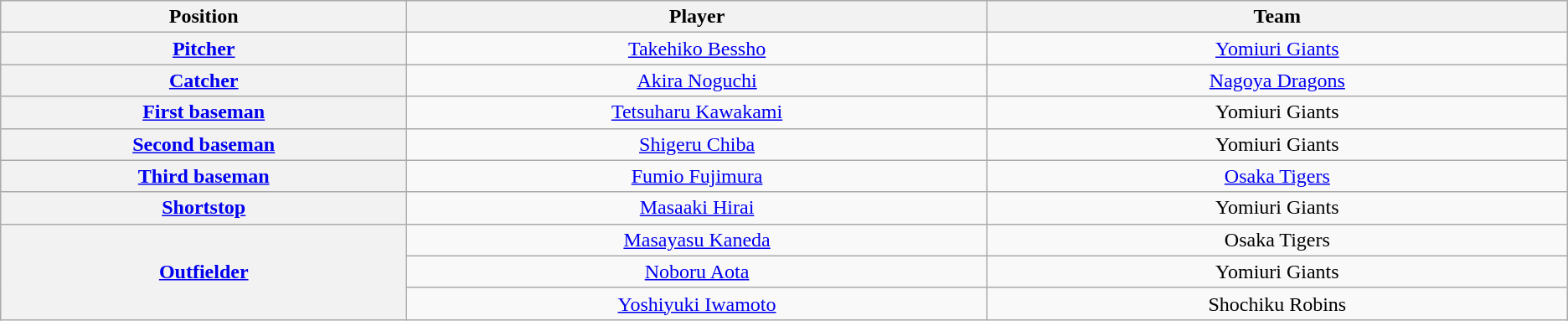<table class="wikitable" style="text-align:center;">
<tr>
<th scope="col" width="7%">Position</th>
<th scope="col" width="10%">Player</th>
<th scope="col" width="10%">Team</th>
</tr>
<tr>
<th scope="row" style="text-align:center;"><a href='#'>Pitcher</a></th>
<td><a href='#'>Takehiko Bessho</a></td>
<td><a href='#'>Yomiuri Giants</a></td>
</tr>
<tr>
<th scope="row" style="text-align:center;"><a href='#'>Catcher</a></th>
<td><a href='#'>Akira Noguchi</a></td>
<td><a href='#'>Nagoya Dragons</a></td>
</tr>
<tr>
<th scope="row" style="text-align:center;"><a href='#'>First baseman</a></th>
<td><a href='#'>Tetsuharu Kawakami</a></td>
<td>Yomiuri Giants</td>
</tr>
<tr>
<th scope="row" style="text-align:center;"><a href='#'>Second baseman</a></th>
<td><a href='#'>Shigeru Chiba</a></td>
<td>Yomiuri Giants</td>
</tr>
<tr>
<th scope="row" style="text-align:center;"><a href='#'>Third baseman</a></th>
<td><a href='#'>Fumio Fujimura</a></td>
<td><a href='#'>Osaka Tigers</a></td>
</tr>
<tr>
<th scope="row" style="text-align:center;"><a href='#'>Shortstop</a></th>
<td><a href='#'>Masaaki Hirai</a></td>
<td>Yomiuri Giants</td>
</tr>
<tr>
<th scope="row" style="text-align:center;" rowspan=3><a href='#'>Outfielder</a></th>
<td><a href='#'>Masayasu Kaneda</a></td>
<td>Osaka Tigers</td>
</tr>
<tr>
<td><a href='#'>Noboru Aota</a></td>
<td>Yomiuri Giants</td>
</tr>
<tr>
<td><a href='#'>Yoshiyuki Iwamoto</a></td>
<td>Shochiku Robins</td>
</tr>
</table>
